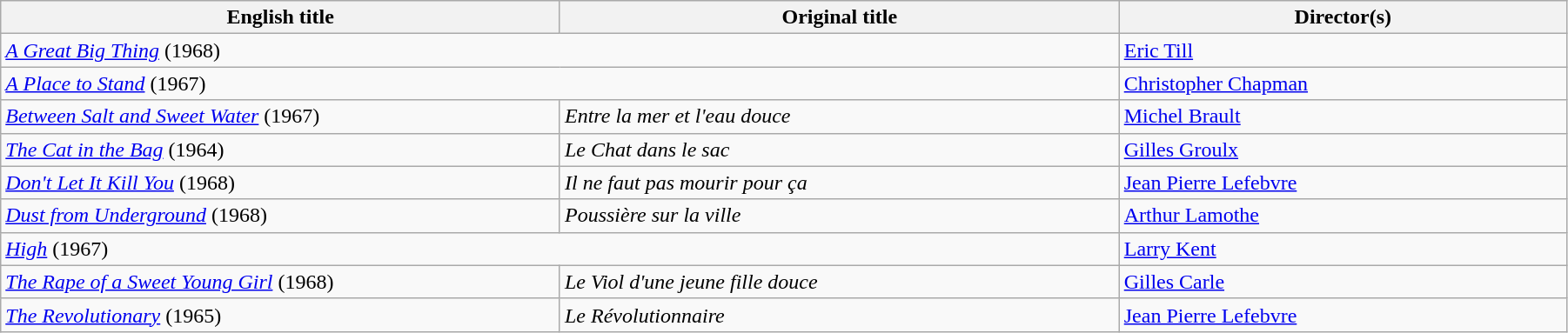<table class="wikitable" width="95%" cellpadding="5">
<tr>
<th width="25%">English title</th>
<th width="25%">Original title</th>
<th width="20%">Director(s)</th>
</tr>
<tr>
<td colspan="2"><em><a href='#'>A Great Big Thing</a></em> (1968)</td>
<td><a href='#'>Eric Till</a></td>
</tr>
<tr>
<td colspan="2"><em><a href='#'>A Place to Stand</a></em> (1967)</td>
<td><a href='#'>Christopher Chapman</a></td>
</tr>
<tr>
<td><em><a href='#'>Between Salt and Sweet Water</a></em> (1967)</td>
<td><em>Entre la mer et l'eau douce</em></td>
<td><a href='#'>Michel Brault</a></td>
</tr>
<tr>
<td><em><a href='#'>The Cat in the Bag</a></em> (1964)</td>
<td><em>Le Chat dans le sac</em></td>
<td><a href='#'>Gilles Groulx</a></td>
</tr>
<tr>
<td><em><a href='#'>Don't Let It Kill You</a></em> (1968)</td>
<td><em>Il ne faut pas mourir pour ça</em></td>
<td><a href='#'>Jean Pierre Lefebvre</a></td>
</tr>
<tr>
<td><em><a href='#'>Dust from Underground</a></em> (1968)</td>
<td><em>Poussière sur la ville</em></td>
<td><a href='#'>Arthur Lamothe</a></td>
</tr>
<tr>
<td colspan="2"><em><a href='#'>High</a></em> (1967)</td>
<td><a href='#'>Larry Kent</a></td>
</tr>
<tr>
<td><em><a href='#'>The Rape of a Sweet Young Girl</a></em> (1968)</td>
<td><em>Le Viol d'une jeune fille douce</em></td>
<td><a href='#'>Gilles Carle</a></td>
</tr>
<tr>
<td><em><a href='#'>The Revolutionary</a></em> (1965)</td>
<td><em>Le Révolutionnaire</em></td>
<td><a href='#'>Jean Pierre Lefebvre</a></td>
</tr>
</table>
